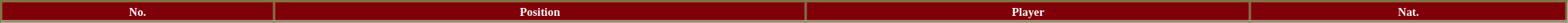<table class="wikitable sortable" style="width:105%; text-align:left;  font-size:73%; text-align:left;">
<tr>
<th style="background:#80000A; color:#FFFFFF; border:2px solid #827244;;  font-size:85%;">No.</th>
<th style="background:#80000A; color:#FFFFFF; border:2px solid #827244;;  font-size:85%;">Position</th>
<th style="background:#80000A; color:#FFFFFF; border:2px solid #827244;;  font-size:85%;">Player</th>
<th style="background:#80000A; color:#FFFFFF; border:2px solid #827244;;  font-size:85%;">Nat.</th>
</tr>
<tr>
</tr>
<tr>
</tr>
</table>
